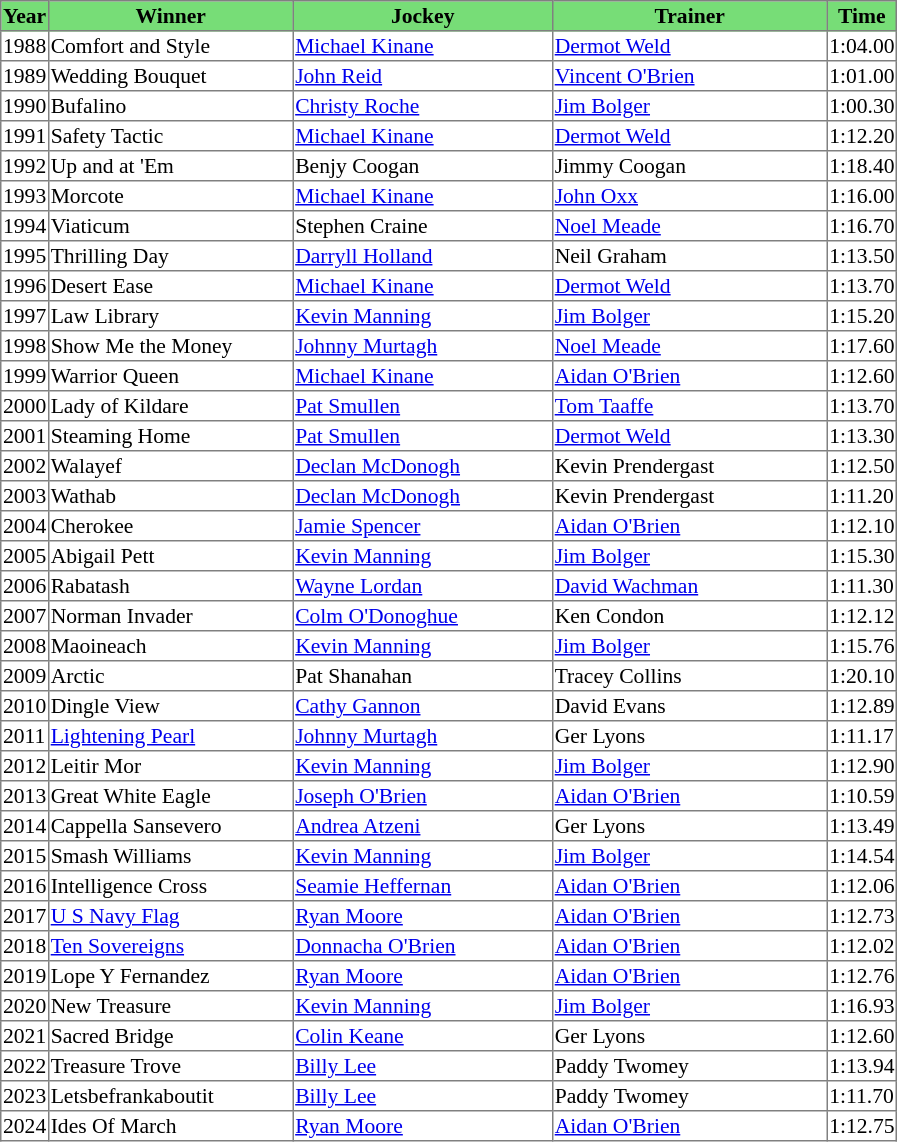<table class = "sortable" | border="1" style="border-collapse: collapse; font-size:90%">
<tr bgcolor="#77dd77" align="center">
<th>Year</th>
<th>Winner</th>
<th>Jockey</th>
<th>Trainer</th>
<th>Time</th>
</tr>
<tr>
<td>1988</td>
<td width=160px>Comfort and Style</td>
<td width=170px><a href='#'>Michael Kinane</a></td>
<td width=180px><a href='#'>Dermot Weld</a></td>
<td>1:04.00</td>
</tr>
<tr>
<td>1989</td>
<td>Wedding Bouquet</td>
<td><a href='#'>John Reid</a></td>
<td><a href='#'>Vincent O'Brien</a></td>
<td>1:01.00</td>
</tr>
<tr>
<td>1990</td>
<td>Bufalino</td>
<td><a href='#'>Christy Roche</a></td>
<td><a href='#'>Jim Bolger</a></td>
<td>1:00.30</td>
</tr>
<tr>
<td>1991</td>
<td>Safety Tactic</td>
<td><a href='#'>Michael Kinane</a></td>
<td><a href='#'>Dermot Weld</a></td>
<td>1:12.20</td>
</tr>
<tr>
<td>1992</td>
<td>Up and at 'Em</td>
<td>Benjy Coogan</td>
<td>Jimmy Coogan</td>
<td>1:18.40</td>
</tr>
<tr>
<td>1993</td>
<td>Morcote</td>
<td><a href='#'>Michael Kinane</a></td>
<td><a href='#'>John Oxx</a></td>
<td>1:16.00</td>
</tr>
<tr>
<td>1994</td>
<td>Viaticum</td>
<td>Stephen Craine</td>
<td><a href='#'>Noel Meade</a></td>
<td>1:16.70</td>
</tr>
<tr>
<td>1995</td>
<td>Thrilling Day</td>
<td><a href='#'>Darryll Holland</a></td>
<td>Neil Graham</td>
<td>1:13.50</td>
</tr>
<tr>
<td>1996</td>
<td>Desert Ease</td>
<td><a href='#'>Michael Kinane</a></td>
<td><a href='#'>Dermot Weld</a></td>
<td>1:13.70</td>
</tr>
<tr>
<td>1997</td>
<td>Law Library</td>
<td><a href='#'>Kevin Manning</a></td>
<td><a href='#'>Jim Bolger</a></td>
<td>1:15.20</td>
</tr>
<tr>
<td>1998</td>
<td>Show Me the Money</td>
<td><a href='#'>Johnny Murtagh</a></td>
<td><a href='#'>Noel Meade</a></td>
<td>1:17.60</td>
</tr>
<tr>
<td>1999</td>
<td>Warrior Queen</td>
<td><a href='#'>Michael Kinane</a></td>
<td><a href='#'>Aidan O'Brien</a></td>
<td>1:12.60</td>
</tr>
<tr>
<td>2000</td>
<td>Lady of Kildare</td>
<td><a href='#'>Pat Smullen</a></td>
<td><a href='#'>Tom Taaffe</a></td>
<td>1:13.70</td>
</tr>
<tr>
<td>2001</td>
<td>Steaming Home</td>
<td><a href='#'>Pat Smullen</a></td>
<td><a href='#'>Dermot Weld</a></td>
<td>1:13.30</td>
</tr>
<tr>
<td>2002</td>
<td>Walayef</td>
<td><a href='#'>Declan McDonogh</a></td>
<td>Kevin Prendergast</td>
<td>1:12.50</td>
</tr>
<tr>
<td>2003</td>
<td>Wathab</td>
<td><a href='#'>Declan McDonogh</a></td>
<td>Kevin Prendergast</td>
<td>1:11.20</td>
</tr>
<tr>
<td>2004</td>
<td>Cherokee</td>
<td><a href='#'>Jamie Spencer</a></td>
<td><a href='#'>Aidan O'Brien</a></td>
<td>1:12.10</td>
</tr>
<tr>
<td>2005</td>
<td>Abigail Pett</td>
<td><a href='#'>Kevin Manning</a></td>
<td><a href='#'>Jim Bolger</a></td>
<td>1:15.30</td>
</tr>
<tr>
<td>2006</td>
<td>Rabatash</td>
<td><a href='#'>Wayne Lordan</a></td>
<td><a href='#'>David Wachman</a></td>
<td>1:11.30</td>
</tr>
<tr>
<td>2007</td>
<td>Norman Invader</td>
<td><a href='#'>Colm O'Donoghue</a></td>
<td>Ken Condon</td>
<td>1:12.12</td>
</tr>
<tr>
<td>2008</td>
<td>Maoineach</td>
<td><a href='#'>Kevin Manning</a></td>
<td><a href='#'>Jim Bolger</a></td>
<td>1:15.76</td>
</tr>
<tr>
<td>2009</td>
<td>Arctic</td>
<td>Pat Shanahan</td>
<td>Tracey Collins</td>
<td>1:20.10</td>
</tr>
<tr>
<td>2010</td>
<td>Dingle View</td>
<td><a href='#'>Cathy Gannon</a></td>
<td>David Evans</td>
<td>1:12.89</td>
</tr>
<tr>
<td>2011</td>
<td><a href='#'>Lightening Pearl</a></td>
<td><a href='#'>Johnny Murtagh</a></td>
<td>Ger Lyons</td>
<td>1:11.17</td>
</tr>
<tr>
<td>2012</td>
<td>Leitir Mor</td>
<td><a href='#'>Kevin Manning</a></td>
<td><a href='#'>Jim Bolger</a></td>
<td>1:12.90</td>
</tr>
<tr>
<td>2013</td>
<td>Great White Eagle</td>
<td><a href='#'>Joseph O'Brien</a></td>
<td><a href='#'>Aidan O'Brien</a></td>
<td>1:10.59</td>
</tr>
<tr>
<td>2014</td>
<td>Cappella Sansevero</td>
<td><a href='#'>Andrea Atzeni</a></td>
<td>Ger Lyons</td>
<td>1:13.49</td>
</tr>
<tr>
<td>2015</td>
<td>Smash Williams</td>
<td><a href='#'>Kevin Manning</a></td>
<td><a href='#'>Jim Bolger</a></td>
<td>1:14.54</td>
</tr>
<tr>
<td>2016</td>
<td>Intelligence Cross</td>
<td><a href='#'>Seamie Heffernan</a></td>
<td><a href='#'>Aidan O'Brien</a></td>
<td>1:12.06</td>
</tr>
<tr>
<td>2017</td>
<td><a href='#'>U S Navy Flag</a></td>
<td><a href='#'>Ryan Moore</a></td>
<td><a href='#'>Aidan O'Brien</a></td>
<td>1:12.73</td>
</tr>
<tr>
<td>2018</td>
<td><a href='#'>Ten Sovereigns</a></td>
<td><a href='#'>Donnacha O'Brien</a></td>
<td><a href='#'>Aidan O'Brien</a></td>
<td>1:12.02</td>
</tr>
<tr>
<td>2019</td>
<td>Lope Y Fernandez</td>
<td><a href='#'>Ryan Moore</a></td>
<td><a href='#'>Aidan O'Brien</a></td>
<td>1:12.76</td>
</tr>
<tr>
<td>2020</td>
<td>New Treasure</td>
<td><a href='#'>Kevin Manning</a></td>
<td><a href='#'>Jim Bolger</a></td>
<td>1:16.93</td>
</tr>
<tr>
<td>2021</td>
<td>Sacred Bridge</td>
<td><a href='#'>Colin Keane</a></td>
<td>Ger Lyons</td>
<td>1:12.60</td>
</tr>
<tr>
<td>2022</td>
<td>Treasure Trove</td>
<td><a href='#'>Billy Lee</a></td>
<td>Paddy Twomey</td>
<td>1:13.94</td>
</tr>
<tr>
<td>2023</td>
<td>Letsbefrankaboutit</td>
<td><a href='#'>Billy Lee</a></td>
<td>Paddy Twomey</td>
<td>1:11.70</td>
</tr>
<tr>
<td>2024</td>
<td>Ides Of March</td>
<td><a href='#'>Ryan Moore</a></td>
<td><a href='#'>Aidan O'Brien</a></td>
<td>1:12.75</td>
</tr>
</table>
